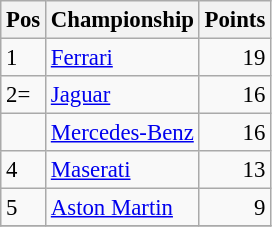<table class="wikitable" style="font-size: 95%;">
<tr>
<th>Pos</th>
<th>Championship</th>
<th>Points</th>
</tr>
<tr>
<td>1</td>
<td> <a href='#'>Ferrari</a></td>
<td align="right">19</td>
</tr>
<tr>
<td>2=</td>
<td> <a href='#'>Jaguar</a></td>
<td align="right">16</td>
</tr>
<tr>
<td></td>
<td> <a href='#'>Mercedes-Benz</a></td>
<td align="right">16</td>
</tr>
<tr>
<td>4</td>
<td> <a href='#'>Maserati</a></td>
<td align="right">13</td>
</tr>
<tr>
<td>5</td>
<td> <a href='#'>Aston Martin</a></td>
<td align="right">9</td>
</tr>
<tr>
</tr>
</table>
